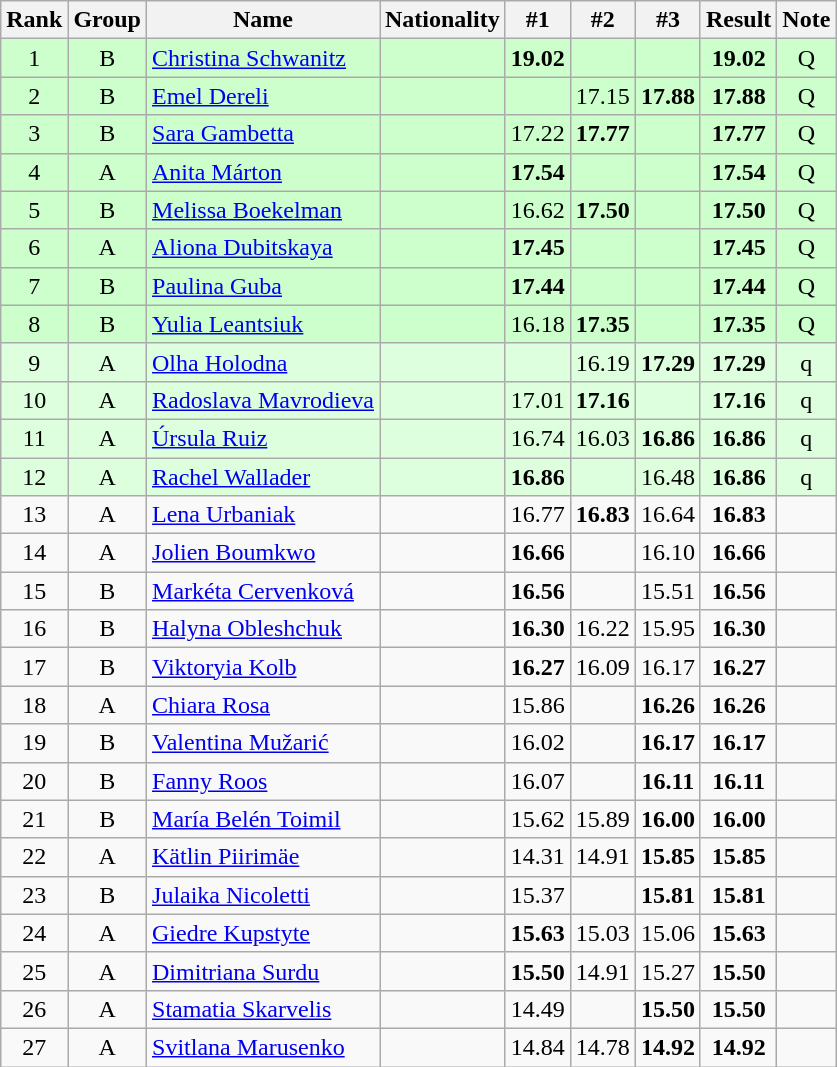<table class="wikitable sortable" style="text-align:center">
<tr>
<th>Rank</th>
<th>Group</th>
<th>Name</th>
<th>Nationality</th>
<th>#1</th>
<th>#2</th>
<th>#3</th>
<th>Result</th>
<th>Note</th>
</tr>
<tr bgcolor=ccffcc>
<td>1</td>
<td>B</td>
<td align=left><a href='#'>Christina Schwanitz</a></td>
<td align=left></td>
<td><strong>19.02</strong></td>
<td></td>
<td></td>
<td><strong>19.02</strong></td>
<td>Q</td>
</tr>
<tr bgcolor=ccffcc>
<td>2</td>
<td>B</td>
<td align=left><a href='#'>Emel Dereli</a></td>
<td align=left></td>
<td></td>
<td>17.15</td>
<td><strong>17.88</strong></td>
<td><strong>17.88</strong></td>
<td>Q</td>
</tr>
<tr bgcolor=ccffcc>
<td>3</td>
<td>B</td>
<td align=left><a href='#'>Sara Gambetta</a></td>
<td align=left></td>
<td>17.22</td>
<td><strong>17.77</strong></td>
<td></td>
<td><strong>17.77</strong></td>
<td>Q</td>
</tr>
<tr bgcolor=ccffcc>
<td>4</td>
<td>A</td>
<td align=left><a href='#'>Anita Márton</a></td>
<td align=left></td>
<td><strong>17.54</strong></td>
<td></td>
<td></td>
<td><strong>17.54</strong></td>
<td>Q</td>
</tr>
<tr bgcolor=ccffcc>
<td>5</td>
<td>B</td>
<td align=left><a href='#'>Melissa Boekelman</a></td>
<td align=left></td>
<td>16.62</td>
<td><strong>17.50</strong></td>
<td></td>
<td><strong>17.50</strong></td>
<td>Q</td>
</tr>
<tr bgcolor=ccffcc>
<td>6</td>
<td>A</td>
<td align=left><a href='#'>Aliona Dubitskaya</a></td>
<td align=left></td>
<td><strong>17.45</strong></td>
<td></td>
<td></td>
<td><strong>17.45</strong></td>
<td>Q</td>
</tr>
<tr bgcolor=ccffcc>
<td>7</td>
<td>B</td>
<td align=left><a href='#'>Paulina Guba</a></td>
<td align=left></td>
<td><strong>17.44</strong></td>
<td></td>
<td></td>
<td><strong>17.44</strong></td>
<td>Q</td>
</tr>
<tr bgcolor=ccffcc>
<td>8</td>
<td>B</td>
<td align=left><a href='#'>Yulia Leantsiuk</a></td>
<td align=left></td>
<td>16.18</td>
<td><strong>17.35</strong></td>
<td></td>
<td><strong>17.35</strong></td>
<td>Q</td>
</tr>
<tr bgcolor=ddffdd>
<td>9</td>
<td>A</td>
<td align=left><a href='#'>Olha Holodna</a></td>
<td align=left></td>
<td></td>
<td>16.19</td>
<td><strong>17.29</strong></td>
<td><strong>17.29</strong></td>
<td>q</td>
</tr>
<tr bgcolor=ddffdd>
<td>10</td>
<td>A</td>
<td align=left><a href='#'>Radoslava Mavrodieva</a></td>
<td align=left></td>
<td>17.01</td>
<td><strong>17.16</strong></td>
<td></td>
<td><strong>17.16</strong></td>
<td>q</td>
</tr>
<tr bgcolor=ddffdd>
<td>11</td>
<td>A</td>
<td align=left><a href='#'>Úrsula Ruiz</a></td>
<td align=left></td>
<td>16.74</td>
<td>16.03</td>
<td><strong>16.86</strong></td>
<td><strong>16.86</strong></td>
<td>q</td>
</tr>
<tr bgcolor=ddffdd>
<td>12</td>
<td>A</td>
<td align=left><a href='#'>Rachel Wallader</a></td>
<td align=left></td>
<td><strong>16.86</strong></td>
<td></td>
<td>16.48</td>
<td><strong>16.86</strong></td>
<td>q</td>
</tr>
<tr>
<td>13</td>
<td>A</td>
<td align=left><a href='#'>Lena Urbaniak</a></td>
<td align=left></td>
<td>16.77</td>
<td><strong>16.83</strong></td>
<td>16.64</td>
<td><strong>16.83</strong></td>
<td></td>
</tr>
<tr>
<td>14</td>
<td>A</td>
<td align=left><a href='#'>Jolien Boumkwo</a></td>
<td align=left></td>
<td><strong>16.66</strong></td>
<td></td>
<td>16.10</td>
<td><strong>16.66</strong></td>
<td></td>
</tr>
<tr>
<td>15</td>
<td>B</td>
<td align=left><a href='#'>Markéta Cervenková</a></td>
<td align=left></td>
<td><strong>16.56</strong></td>
<td></td>
<td>15.51</td>
<td><strong>16.56</strong></td>
<td></td>
</tr>
<tr>
<td>16</td>
<td>B</td>
<td align=left><a href='#'>Halyna Obleshchuk</a></td>
<td align=left></td>
<td><strong>16.30</strong></td>
<td>16.22</td>
<td>15.95</td>
<td><strong>16.30</strong></td>
<td></td>
</tr>
<tr>
<td>17</td>
<td>B</td>
<td align=left><a href='#'>Viktoryia Kolb</a></td>
<td align=left></td>
<td><strong>16.27</strong></td>
<td>16.09</td>
<td>16.17</td>
<td><strong>16.27</strong></td>
<td></td>
</tr>
<tr>
<td>18</td>
<td>A</td>
<td align=left><a href='#'>Chiara Rosa</a></td>
<td align=left></td>
<td>15.86</td>
<td></td>
<td><strong>16.26</strong></td>
<td><strong>16.26</strong></td>
<td></td>
</tr>
<tr>
<td>19</td>
<td>B</td>
<td align=left><a href='#'>Valentina Mužarić</a></td>
<td align=left></td>
<td>16.02</td>
<td></td>
<td><strong>16.17</strong></td>
<td><strong>16.17</strong></td>
<td></td>
</tr>
<tr>
<td>20</td>
<td>B</td>
<td align=left><a href='#'>Fanny Roos</a></td>
<td align=left></td>
<td>16.07</td>
<td></td>
<td><strong>16.11</strong></td>
<td><strong>16.11</strong></td>
<td></td>
</tr>
<tr>
<td>21</td>
<td>B</td>
<td align=left><a href='#'>María Belén Toimil</a></td>
<td align=left></td>
<td>15.62</td>
<td>15.89</td>
<td><strong>16.00</strong></td>
<td><strong>16.00</strong></td>
<td></td>
</tr>
<tr>
<td>22</td>
<td>A</td>
<td align=left><a href='#'>Kätlin Piirimäe</a></td>
<td align=left></td>
<td>14.31</td>
<td>14.91</td>
<td><strong>15.85</strong></td>
<td><strong>15.85</strong></td>
<td></td>
</tr>
<tr>
<td>23</td>
<td>B</td>
<td align=left><a href='#'>Julaika Nicoletti</a></td>
<td align=left></td>
<td>15.37</td>
<td></td>
<td><strong>15.81</strong></td>
<td><strong>15.81</strong></td>
<td></td>
</tr>
<tr>
<td>24</td>
<td>A</td>
<td align=left><a href='#'>Giedre Kupstyte</a></td>
<td align=left></td>
<td><strong>15.63</strong></td>
<td>15.03</td>
<td>15.06</td>
<td><strong>15.63</strong></td>
<td></td>
</tr>
<tr>
<td>25</td>
<td>A</td>
<td align=left><a href='#'>Dimitriana Surdu</a></td>
<td align=left></td>
<td><strong>15.50</strong></td>
<td>14.91</td>
<td>15.27</td>
<td><strong>15.50</strong></td>
<td></td>
</tr>
<tr>
<td>26</td>
<td>A</td>
<td align=left><a href='#'>Stamatia Skarvelis</a></td>
<td align=left></td>
<td>14.49</td>
<td></td>
<td><strong>15.50</strong></td>
<td><strong>15.50</strong></td>
<td></td>
</tr>
<tr>
<td>27</td>
<td>A</td>
<td align=left><a href='#'>Svitlana Marusenko</a></td>
<td align=left></td>
<td>14.84</td>
<td>14.78</td>
<td><strong>14.92</strong></td>
<td><strong>14.92</strong></td>
<td></td>
</tr>
</table>
